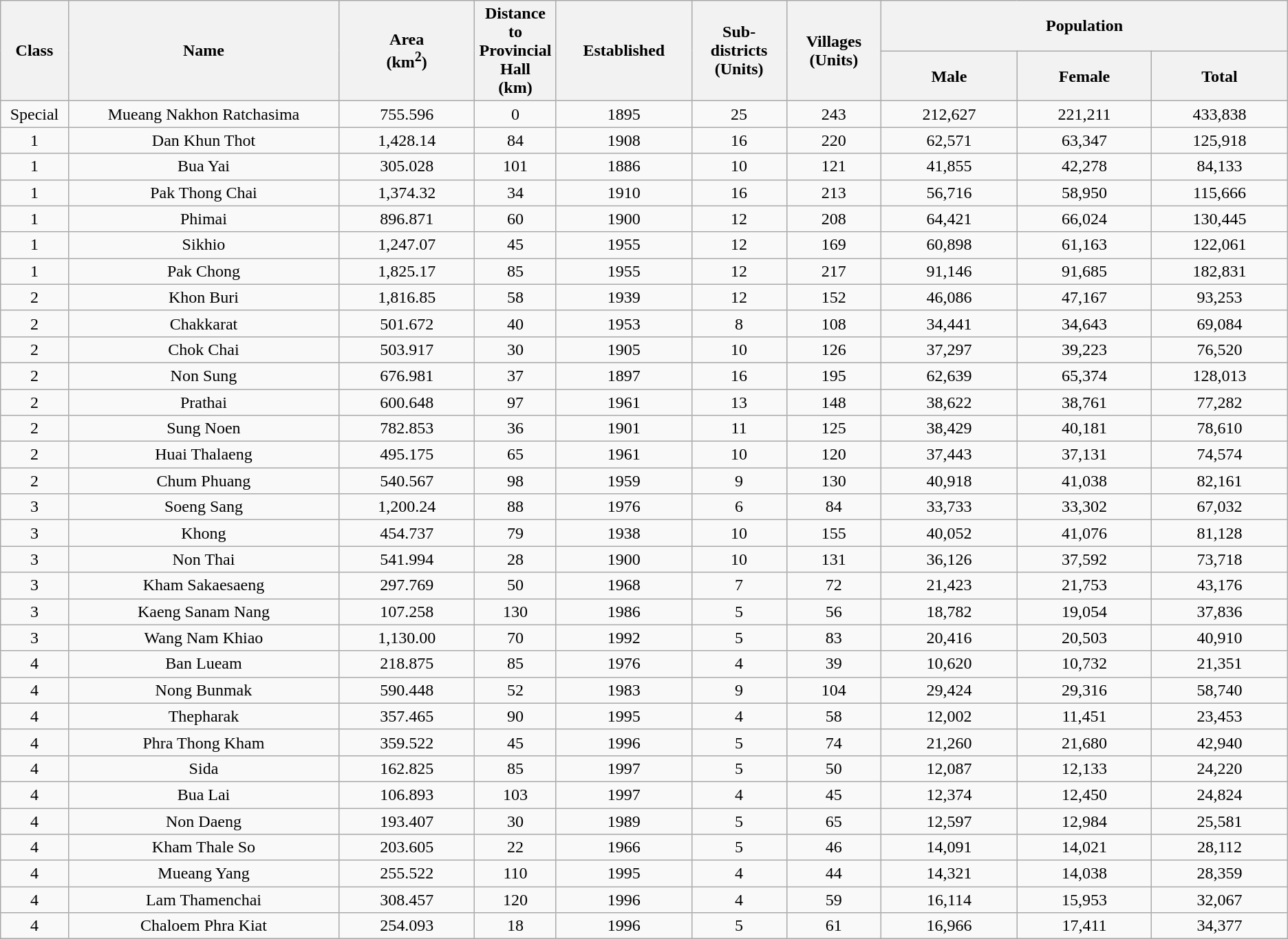<table class="wikitable sortable">
<tr>
<th rowspan="2" class="unsortable" style="width:5%;">Class</th>
<th rowspan="2" class="unsortable" style="width:20%;">Name</th>
<th rowspan="2" style="width:10%;">Area<br>(km<sup>2</sup>)</th>
<th rowspan=2 width=3%">Distance to<br>Provincial Hall<br>(km)</th>
<th rowspan="2" class="unsortable" style="width:10%;">Established</th>
<th rowspan="2" class="unsortable" style="width:7%;">Sub-districts<br>(Units)</th>
<th rowspan="2" class="unsortable" style="width:7%;">Villages<br>(Units)</th>
<th colspan="3" style="width:30%;">Population</th>
</tr>
<tr>
<th>Male</th>
<th>Female</th>
<th>Total</th>
</tr>
<tr style="text-align:center;">
<td>Special</td>
<td><div>Mueang Nakhon Ratchasima </div></td>
<td>755.596</td>
<td>0</td>
<td>1895</td>
<td>25</td>
<td>243</td>
<td>212,627</td>
<td>221,211</td>
<td>433,838</td>
</tr>
<tr style="text-align:center;">
<td>1</td>
<td><div>Dan Khun Thot</div></td>
<td>1,428.14</td>
<td>84</td>
<td>1908</td>
<td>16</td>
<td>220</td>
<td>62,571</td>
<td>63,347</td>
<td>125,918</td>
</tr>
<tr style="text-align:center;">
<td>1</td>
<td><div>Bua Yai</div></td>
<td>305.028</td>
<td>101</td>
<td>1886</td>
<td>10</td>
<td>121</td>
<td>41,855</td>
<td>42,278</td>
<td>84,133</td>
</tr>
<tr style="text-align:center;">
<td>1</td>
<td><div>Pak Thong Chai</div></td>
<td>1,374.32</td>
<td>34</td>
<td>1910</td>
<td>16</td>
<td>213</td>
<td>56,716</td>
<td>58,950</td>
<td>115,666</td>
</tr>
<tr style="text-align:center;">
<td>1</td>
<td><div>Phimai</div></td>
<td>896.871</td>
<td>60</td>
<td>1900</td>
<td>12</td>
<td>208</td>
<td>64,421</td>
<td>66,024</td>
<td>130,445</td>
</tr>
<tr style="text-align:center;">
<td>1</td>
<td><div>Sikhio</div></td>
<td>1,247.07</td>
<td>45</td>
<td>1955</td>
<td>12</td>
<td>169</td>
<td>60,898</td>
<td>61,163</td>
<td>122,061</td>
</tr>
<tr style="text-align:center;">
<td>1</td>
<td><div>Pak Chong</div></td>
<td>1,825.17</td>
<td>85</td>
<td>1955</td>
<td>12</td>
<td>217</td>
<td>91,146</td>
<td>91,685</td>
<td>182,831</td>
</tr>
<tr style="text-align:center;">
<td>2</td>
<td><div>Khon Buri</div></td>
<td>1,816.85</td>
<td>58</td>
<td>1939</td>
<td>12</td>
<td>152</td>
<td>46,086</td>
<td>47,167</td>
<td>93,253</td>
</tr>
<tr style="text-align:center;">
<td>2</td>
<td><div>Chakkarat</div></td>
<td>501.672</td>
<td>40</td>
<td>1953</td>
<td>8</td>
<td>108</td>
<td>34,441</td>
<td>34,643</td>
<td>69,084</td>
</tr>
<tr style="text-align:center;">
<td>2</td>
<td><div>Chok Chai</div></td>
<td>503.917</td>
<td>30</td>
<td>1905</td>
<td>10</td>
<td>126</td>
<td>37,297</td>
<td>39,223</td>
<td>76,520</td>
</tr>
<tr style="text-align:center;">
<td>2</td>
<td><div>Non Sung</div></td>
<td>676.981</td>
<td>37</td>
<td>1897</td>
<td>16</td>
<td>195</td>
<td>62,639</td>
<td>65,374</td>
<td>128,013</td>
</tr>
<tr style="text-align:center;">
<td>2</td>
<td><div>Prathai</div></td>
<td>600.648</td>
<td>97</td>
<td>1961</td>
<td>13</td>
<td>148</td>
<td>38,622</td>
<td>38,761</td>
<td>77,282</td>
</tr>
<tr style="text-align:center;">
<td>2</td>
<td><div>Sung Noen</div></td>
<td>782.853</td>
<td>36</td>
<td>1901</td>
<td>11</td>
<td>125</td>
<td>38,429</td>
<td>40,181</td>
<td>78,610</td>
</tr>
<tr style="text-align:center;">
<td>2</td>
<td><div>Huai Thalaeng</div></td>
<td>495.175</td>
<td>65</td>
<td>1961</td>
<td>10</td>
<td>120</td>
<td>37,443</td>
<td>37,131</td>
<td>74,574</td>
</tr>
<tr style="text-align:center;">
<td>2</td>
<td><div>Chum Phuang</div></td>
<td>540.567</td>
<td>98</td>
<td>1959</td>
<td>9</td>
<td>130</td>
<td>40,918</td>
<td>41,038</td>
<td>82,161</td>
</tr>
<tr style="text-align:center;">
<td>3</td>
<td><div>Soeng Sang</div></td>
<td>1,200.24</td>
<td>88</td>
<td>1976</td>
<td>6</td>
<td>84</td>
<td>33,733</td>
<td>33,302</td>
<td>67,032</td>
</tr>
<tr style="text-align:center;">
<td>3</td>
<td><div>Khong</div></td>
<td>454.737</td>
<td>79</td>
<td>1938</td>
<td>10</td>
<td>155</td>
<td>40,052</td>
<td>41,076</td>
<td>81,128</td>
</tr>
<tr style="text-align:center;">
<td>3</td>
<td><div>Non Thai</div></td>
<td>541.994</td>
<td>28</td>
<td>1900</td>
<td>10</td>
<td>131</td>
<td>36,126</td>
<td>37,592</td>
<td>73,718</td>
</tr>
<tr style="text-align:center;">
<td>3</td>
<td><div>Kham Sakaesaeng</div></td>
<td>297.769</td>
<td>50</td>
<td>1968</td>
<td>7</td>
<td>72</td>
<td>21,423</td>
<td>21,753</td>
<td>43,176</td>
</tr>
<tr style="text-align:center;">
<td>3</td>
<td><div>Kaeng Sanam Nang</div></td>
<td>107.258</td>
<td>130</td>
<td>1986</td>
<td>5</td>
<td>56</td>
<td>18,782</td>
<td>19,054</td>
<td>37,836</td>
</tr>
<tr style="text-align:center;">
<td>3</td>
<td><div>Wang Nam Khiao</div></td>
<td>1,130.00</td>
<td>70</td>
<td>1992</td>
<td>5</td>
<td>83</td>
<td>20,416</td>
<td>20,503</td>
<td>40,910</td>
</tr>
<tr style="text-align:center;">
<td>4</td>
<td><div>Ban Lueam</div></td>
<td>218.875</td>
<td>85</td>
<td>1976</td>
<td>4</td>
<td>39</td>
<td>10,620</td>
<td>10,732</td>
<td>21,351</td>
</tr>
<tr style="text-align:center;">
<td>4</td>
<td><div>Nong Bunmak</div></td>
<td>590.448</td>
<td>52</td>
<td>1983</td>
<td>9</td>
<td>104</td>
<td>29,424</td>
<td>29,316</td>
<td>58,740</td>
</tr>
<tr style="text-align:center;">
<td>4</td>
<td><div>Thepharak</div></td>
<td>357.465</td>
<td>90</td>
<td>1995</td>
<td>4</td>
<td>58</td>
<td>12,002</td>
<td>11,451</td>
<td>23,453</td>
</tr>
<tr style="text-align:center;">
<td>4</td>
<td><div>Phra Thong Kham</div></td>
<td>359.522</td>
<td>45</td>
<td>1996</td>
<td>5</td>
<td>74</td>
<td>21,260</td>
<td>21,680</td>
<td>42,940</td>
</tr>
<tr style="text-align:center;">
<td>4</td>
<td><div>Sida</div></td>
<td>162.825</td>
<td>85</td>
<td>1997</td>
<td>5</td>
<td>50</td>
<td>12,087</td>
<td>12,133</td>
<td>24,220</td>
</tr>
<tr style="text-align:center;">
<td>4</td>
<td><div>Bua Lai</div></td>
<td>106.893</td>
<td>103</td>
<td>1997</td>
<td>4</td>
<td>45</td>
<td>12,374</td>
<td>12,450</td>
<td>24,824</td>
</tr>
<tr style="text-align:center;">
<td>4</td>
<td><div>Non Daeng</div></td>
<td>193.407</td>
<td>30</td>
<td>1989</td>
<td>5</td>
<td>65</td>
<td>12,597</td>
<td>12,984</td>
<td>25,581</td>
</tr>
<tr style="text-align:center;">
<td>4</td>
<td><div>Kham Thale So</div></td>
<td>203.605</td>
<td>22</td>
<td>1966</td>
<td>5</td>
<td>46</td>
<td>14,091</td>
<td>14,021</td>
<td>28,112</td>
</tr>
<tr style="text-align:center;">
<td>4</td>
<td><div>Mueang Yang</div></td>
<td>255.522</td>
<td>110</td>
<td>1995</td>
<td>4</td>
<td>44</td>
<td>14,321</td>
<td>14,038</td>
<td>28,359</td>
</tr>
<tr style="text-align:center;">
<td>4</td>
<td><div>Lam Thamenchai</div></td>
<td>308.457</td>
<td>120</td>
<td>1996</td>
<td>4</td>
<td>59</td>
<td>16,114</td>
<td>15,953</td>
<td>32,067</td>
</tr>
<tr style="text-align:center;">
<td>4</td>
<td><div>Chaloem Phra Kiat</div></td>
<td>254.093</td>
<td>18</td>
<td>1996</td>
<td>5</td>
<td>61</td>
<td>16,966</td>
<td>17,411</td>
<td>34,377</td>
</tr>
</table>
